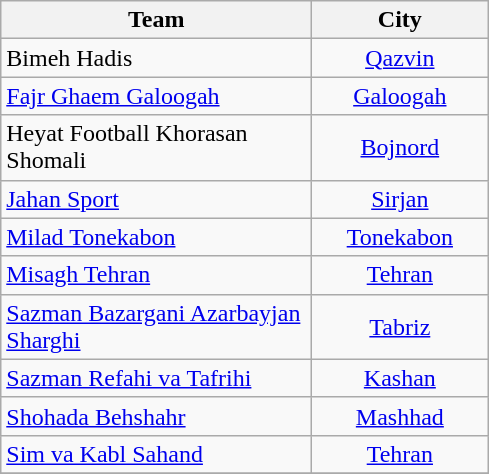<table class="wikitable" style="text-align: Center;">
<tr>
<th width=200>Team</th>
<th width=110>City</th>
</tr>
<tr>
<td align="left">Bimeh Hadis</td>
<td><a href='#'>Qazvin</a></td>
</tr>
<tr>
<td align="left"><a href='#'>Fajr Ghaem Galoogah</a></td>
<td><a href='#'>Galoogah</a></td>
</tr>
<tr>
<td align="left">Heyat Football Khorasan Shomali</td>
<td><a href='#'>Bojnord</a></td>
</tr>
<tr>
<td align="left"><a href='#'>Jahan Sport</a></td>
<td><a href='#'>Sirjan</a></td>
</tr>
<tr>
<td align="left"><a href='#'>Milad Tonekabon</a></td>
<td><a href='#'>Tonekabon</a></td>
</tr>
<tr>
<td align="left"><a href='#'>Misagh Tehran</a></td>
<td><a href='#'>Tehran</a></td>
</tr>
<tr>
<td align="left"><a href='#'>Sazman Bazargani Azarbayjan Sharghi</a></td>
<td><a href='#'>Tabriz</a></td>
</tr>
<tr>
<td align="left"><a href='#'>Sazman Refahi va Tafrihi</a></td>
<td><a href='#'>Kashan</a></td>
</tr>
<tr>
<td align="left"><a href='#'>Shohada Behshahr</a></td>
<td><a href='#'>Mashhad</a></td>
</tr>
<tr>
<td align="left"><a href='#'>Sim va Kabl Sahand</a></td>
<td><a href='#'>Tehran</a></td>
</tr>
<tr>
</tr>
</table>
